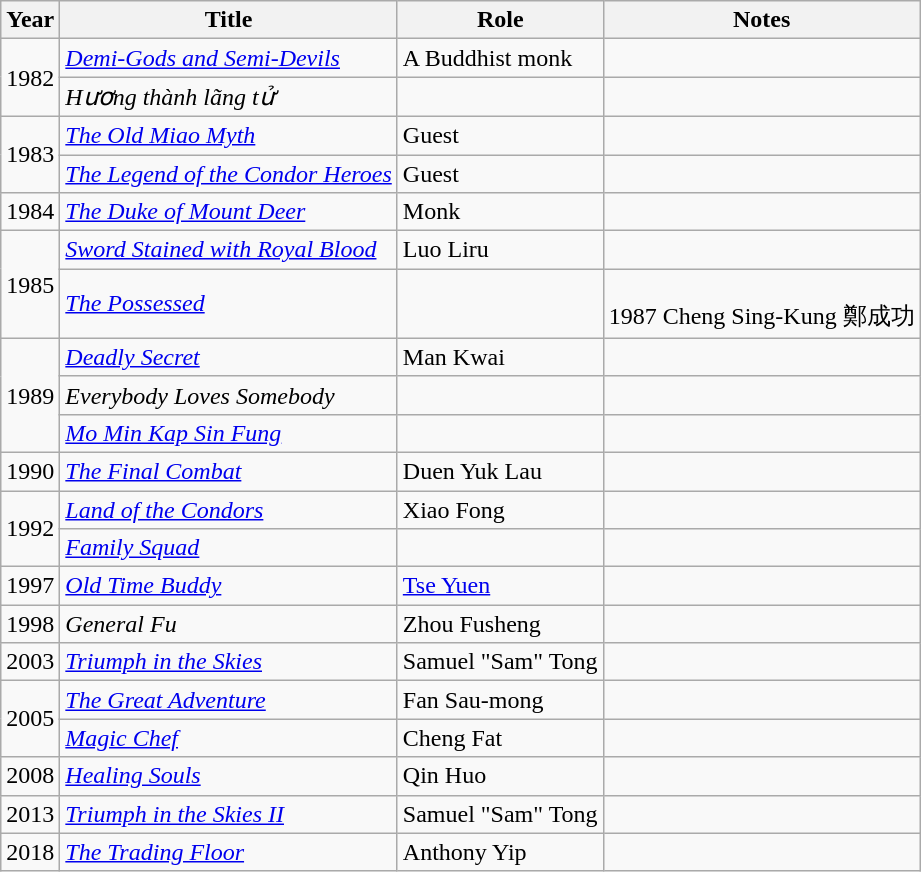<table class="wikitable">
<tr>
<th>Year</th>
<th>Title</th>
<th>Role</th>
<th>Notes</th>
</tr>
<tr>
<td rowspan="2">1982</td>
<td><em><a href='#'>Demi-Gods and Semi-Devils</a></em></td>
<td>A Buddhist monk</td>
<td></td>
</tr>
<tr>
<td><em>Hương thành lãng tử</em> </td>
<td></td>
<td></td>
</tr>
<tr>
<td rowspan="2">1983</td>
<td><em><a href='#'>The Old Miao Myth</a></em></td>
<td>Guest</td>
<td></td>
</tr>
<tr>
<td><em><a href='#'>The Legend of the Condor Heroes</a></em></td>
<td>Guest</td>
<td></td>
</tr>
<tr>
<td>1984</td>
<td><em><a href='#'>The Duke of Mount Deer</a></em></td>
<td>Monk</td>
<td></td>
</tr>
<tr>
<td rowspan="2">1985</td>
<td><em><a href='#'>Sword Stained with Royal Blood</a></em></td>
<td>Luo Liru</td>
<td></td>
</tr>
<tr>
<td><em><a href='#'>The Possessed</a></em></td>
<td></td>
<td><br>1987 Cheng Sing-Kung
鄭成功</td>
</tr>
<tr>
<td rowspan="3">1989</td>
<td><em><a href='#'>Deadly Secret</a></em></td>
<td>Man Kwai</td>
<td></td>
</tr>
<tr>
<td><em>Everybody Loves Somebody</em></td>
<td></td>
<td></td>
</tr>
<tr>
<td><em><a href='#'>Mo Min Kap Sin Fung</a></em></td>
<td></td>
<td></td>
</tr>
<tr>
<td>1990</td>
<td><em><a href='#'>The Final Combat</a></em></td>
<td>Duen Yuk Lau</td>
<td></td>
</tr>
<tr>
<td rowspan="2">1992</td>
<td><em><a href='#'>Land of the Condors</a></em> </td>
<td>Xiao Fong</td>
<td></td>
</tr>
<tr>
<td><em><a href='#'>Family Squad</a></em> </td>
<td></td>
<td></td>
</tr>
<tr>
<td>1997</td>
<td><em><a href='#'>Old Time Buddy</a></em></td>
<td><a href='#'>Tse Yuen</a></td>
<td></td>
</tr>
<tr>
<td>1998</td>
<td><em>General Fu</em> </td>
<td>Zhou Fusheng</td>
<td></td>
</tr>
<tr>
<td>2003</td>
<td><em><a href='#'>Triumph in the Skies</a></em></td>
<td>Samuel "Sam" Tong</td>
<td></td>
</tr>
<tr>
<td rowspan="2">2005</td>
<td><em><a href='#'>The Great Adventure</a></em></td>
<td>Fan Sau-mong</td>
<td></td>
</tr>
<tr>
<td><em><a href='#'>Magic Chef</a></em></td>
<td>Cheng Fat</td>
<td></td>
</tr>
<tr>
<td>2008</td>
<td><em><a href='#'>Healing Souls</a></em> </td>
<td>Qin Huo</td>
<td></td>
</tr>
<tr>
<td>2013</td>
<td><em><a href='#'>Triumph in the Skies II</a></em></td>
<td>Samuel "Sam" Tong</td>
<td></td>
</tr>
<tr>
<td>2018</td>
<td><em><a href='#'>The Trading Floor</a></em></td>
<td>Anthony Yip</td>
<td></td>
</tr>
</table>
